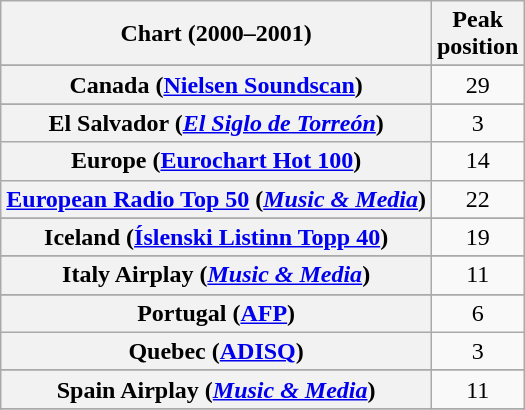<table class="wikitable sortable plainrowheaders" style="text-align:center">
<tr>
<th>Chart (2000–2001)</th>
<th>Peak<br>position</th>
</tr>
<tr>
</tr>
<tr>
</tr>
<tr>
</tr>
<tr>
<th scope="row">Canada (<a href='#'>Nielsen Soundscan</a>)</th>
<td>29</td>
</tr>
<tr>
</tr>
<tr>
<th scope="row">El Salvador (<em><a href='#'>El Siglo de Torreón</a></em>)</th>
<td>3</td>
</tr>
<tr>
<th scope="row">Europe (<a href='#'>Eurochart Hot 100</a>)</th>
<td>14</td>
</tr>
<tr>
<th scope="row"><a href='#'>European Radio Top 50</a> (<em><a href='#'>Music & Media</a></em>)</th>
<td>22</td>
</tr>
<tr>
</tr>
<tr>
</tr>
<tr>
</tr>
<tr>
<th scope="row">Iceland (<a href='#'>Íslenski Listinn Topp 40</a>)</th>
<td>19</td>
</tr>
<tr>
</tr>
<tr>
</tr>
<tr>
<th scope="row">Italy Airplay (<em><a href='#'>Music & Media</a></em>)</th>
<td>11</td>
</tr>
<tr>
</tr>
<tr>
</tr>
<tr>
</tr>
<tr>
</tr>
<tr>
<th scope="row">Portugal (<a href='#'>AFP</a>)</th>
<td>6</td>
</tr>
<tr>
<th scope="row">Quebec (<a href='#'>ADISQ</a>)</th>
<td>3</td>
</tr>
<tr>
</tr>
<tr>
<th scope="row">Spain Airplay (<em><a href='#'>Music & Media</a></em>)</th>
<td>11</td>
</tr>
<tr>
</tr>
<tr>
</tr>
<tr>
</tr>
<tr>
</tr>
<tr>
</tr>
<tr>
</tr>
</table>
